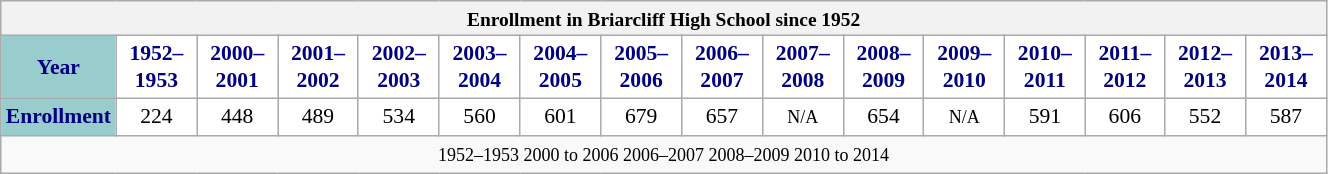<table class="wikitable" style="font-size:90%; width:70%; border:0; text-align:center; line-height:120%;">
<tr>
<th colspan="16" style="text-align:center;font-size:90%;">Enrollment in Briarcliff High School since 1952</th>
</tr>
<tr>
<th style="background:#9cc; color:navy; height:17px;">Year</th>
<th style="background:#fff; color:navy;">1952–1953</th>
<th style="background:#fff; color:navy;">2000–2001</th>
<th style="background:#fff; color:navy;">2001–2002</th>
<th style="background:#fff; color:navy;">2002–2003</th>
<th style="background:#fff; color:navy;">2003–2004</th>
<th style="background:#fff; color:navy;">2004–2005</th>
<th style="background:#fff; color:navy;">2005–2006</th>
<th style="background:#fff; color:navy;">2006–2007</th>
<th style="background:#fff; color:navy;">2007–2008</th>
<th style="background:#fff; color:navy;">2008–2009</th>
<th style="background:#fff; color:navy;">2009–2010</th>
<th style="background:#fff; color:navy;">2010–2011</th>
<th style="background:#fff; color:navy;">2011–2012</th>
<th style="background:#fff; color:navy;">2012–2013</th>
<th style="background:#fff; color:navy;">2013–2014</th>
</tr>
<tr style="text-align:center;">
<th style="background:#9cc; color:navy; height:17px;">Enrollment</th>
<td style="background:#fff; color:black;">224</td>
<td style="background:#fff; color:black;">448</td>
<td style="background:#fff; color:black;">489</td>
<td style="background:#fff; color:black;">534</td>
<td style="background:#fff; color:black;">560</td>
<td style="background:#fff; color:black;">601</td>
<td style="background:#fff; color:black;">679</td>
<td style="background:#fff; color:black;">657</td>
<td style="background:#fff; color:black;"><span><small>N/A</small></span></td>
<td style="background:#fff; color:black;">654</td>
<td style="background:#fff; color:black;"><span><small>N/A</small></span></td>
<td style="background:#fff; color:black;">591</td>
<td style="background:#fff; color:black;">606</td>
<td style="background:#fff; color:black;">552</td>
<td style="background:#fff; color:black;">587</td>
</tr>
<tr>
<td colspan="16" style="text-align:center;"><small>1952–1953  2000 to 2006  2006–2007  2008–2009  2010 to 2014</small></td>
</tr>
</table>
